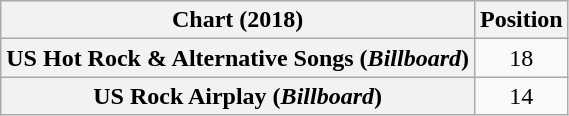<table class="wikitable sortable plainrowheaders" style="text-align:center">
<tr>
<th scope="col">Chart (2018)</th>
<th scope="col">Position</th>
</tr>
<tr>
<th scope="row">US Hot Rock & Alternative Songs (<em>Billboard</em>)</th>
<td>18</td>
</tr>
<tr>
<th scope="row">US Rock Airplay (<em>Billboard</em>)</th>
<td>14</td>
</tr>
</table>
